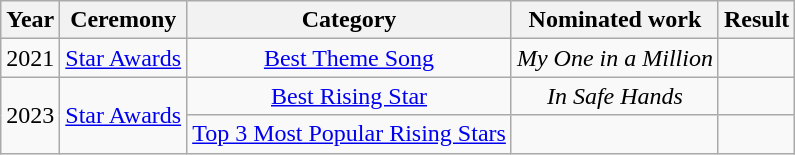<table class="wikitable sortable" style="text-align: center;">
<tr>
<th>Year</th>
<th>Ceremony</th>
<th>Category</th>
<th>Nominated work</th>
<th>Result</th>
</tr>
<tr>
<td>2021</td>
<td><a href='#'>Star Awards</a></td>
<td><a href='#'>Best Theme Song</a></td>
<td><em>My One in a Million</em> <br> </td>
<td></td>
</tr>
<tr>
<td rowspan="2">2023</td>
<td rowspan="2"><a href='#'>Star Awards</a></td>
<td><a href='#'>Best Rising Star</a></td>
<td><em>In Safe Hands</em> <br> </td>
<td></td>
</tr>
<tr>
<td><a href='#'>Top 3 Most Popular Rising Stars</a></td>
<td></td>
<td></td>
</tr>
</table>
